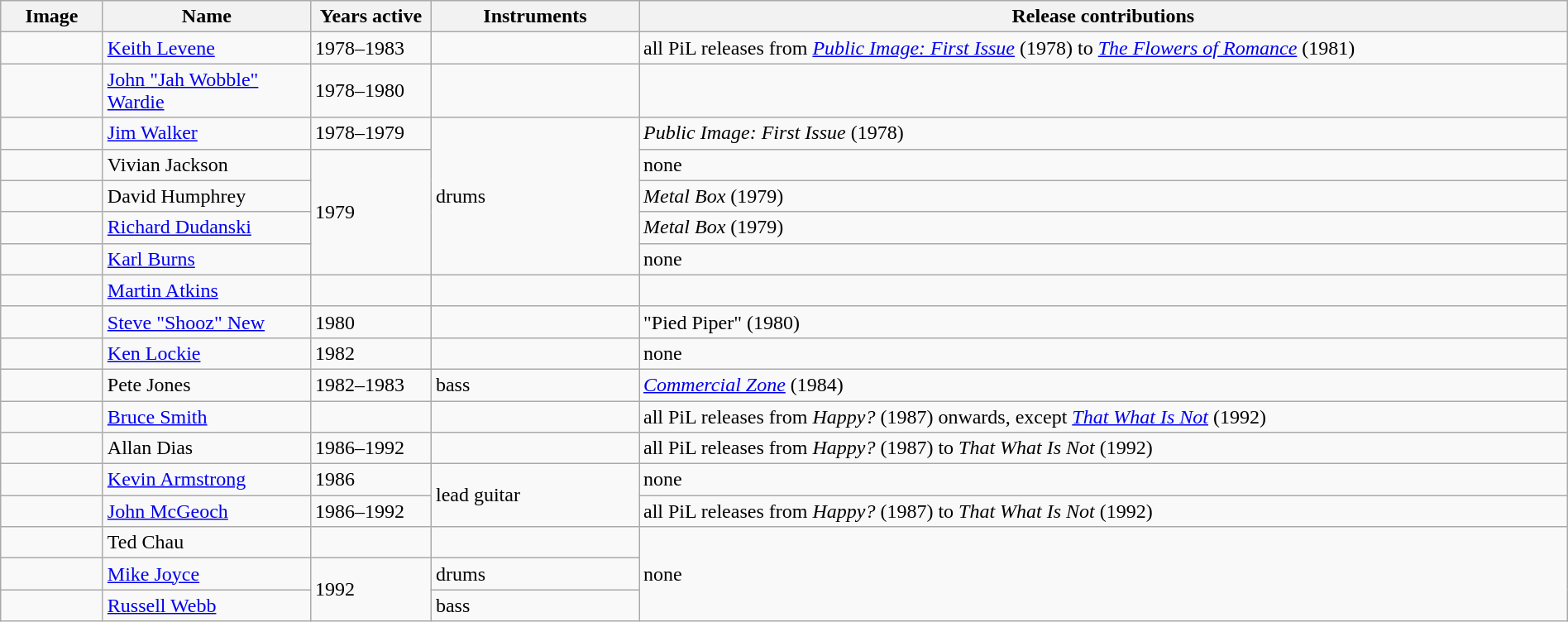<table class="wikitable" border="1" width=100%>
<tr>
<th width="75">Image</th>
<th width="160">Name</th>
<th width="90">Years active</th>
<th width="160">Instruments</th>
<th>Release contributions</th>
</tr>
<tr>
<td></td>
<td><a href='#'>Keith Levene</a></td>
<td>1978–1983 </td>
<td></td>
<td>all PiL releases from <em><a href='#'>Public Image: First Issue</a></em> (1978) to <em><a href='#'>The Flowers of Romance</a></em> (1981)</td>
</tr>
<tr>
<td></td>
<td><a href='#'>John "Jah Wobble" Wardie</a></td>
<td>1978–1980</td>
<td></td>
<td></td>
</tr>
<tr>
<td></td>
<td><a href='#'>Jim Walker</a></td>
<td>1978–1979</td>
<td rowspan="5">drums</td>
<td><em>Public Image: First Issue</em> (1978)</td>
</tr>
<tr>
<td></td>
<td>Vivian Jackson</td>
<td rowspan="4">1979</td>
<td>none</td>
</tr>
<tr>
<td></td>
<td>David Humphrey</td>
<td><em>Metal Box</em> (1979) </td>
</tr>
<tr>
<td></td>
<td><a href='#'>Richard Dudanski</a></td>
<td><em>Metal Box</em> (1979) </td>
</tr>
<tr>
<td></td>
<td><a href='#'>Karl Burns</a></td>
<td>none</td>
</tr>
<tr>
<td></td>
<td><a href='#'>Martin Atkins</a></td>
<td></td>
<td></td>
<td></td>
</tr>
<tr>
<td></td>
<td><a href='#'>Steve "Shooz" New</a><br></td>
<td>1980 </td>
<td></td>
<td>"Pied Piper" (1980)</td>
</tr>
<tr>
<td></td>
<td><a href='#'>Ken Lockie</a></td>
<td>1982</td>
<td></td>
<td>none</td>
</tr>
<tr>
<td></td>
<td>Pete Jones</td>
<td>1982–1983</td>
<td>bass</td>
<td><em><a href='#'>Commercial Zone</a></em> (1984)</td>
</tr>
<tr>
<td></td>
<td><a href='#'>Bruce Smith</a></td>
<td></td>
<td></td>
<td>all PiL releases from <em>Happy?</em> (1987) onwards, except <em><a href='#'>That What Is Not</a></em> (1992)</td>
</tr>
<tr>
<td></td>
<td>Allan Dias</td>
<td>1986–1992</td>
<td></td>
<td>all PiL releases from <em>Happy?</em> (1987) to <em>That What Is Not</em> (1992)</td>
</tr>
<tr>
<td></td>
<td><a href='#'>Kevin Armstrong</a></td>
<td>1986</td>
<td rowspan="2">lead guitar</td>
<td>none</td>
</tr>
<tr>
<td></td>
<td><a href='#'>John McGeoch</a></td>
<td>1986–1992 </td>
<td>all PiL releases from <em>Happy?</em> (1987) to <em>That What Is Not</em> (1992)</td>
</tr>
<tr>
<td></td>
<td>Ted Chau</td>
<td></td>
<td></td>
<td rowspan="3">none</td>
</tr>
<tr>
<td></td>
<td><a href='#'>Mike Joyce</a></td>
<td rowspan="2">1992</td>
<td>drums</td>
</tr>
<tr>
<td></td>
<td><a href='#'>Russell Webb</a></td>
<td>bass</td>
</tr>
</table>
